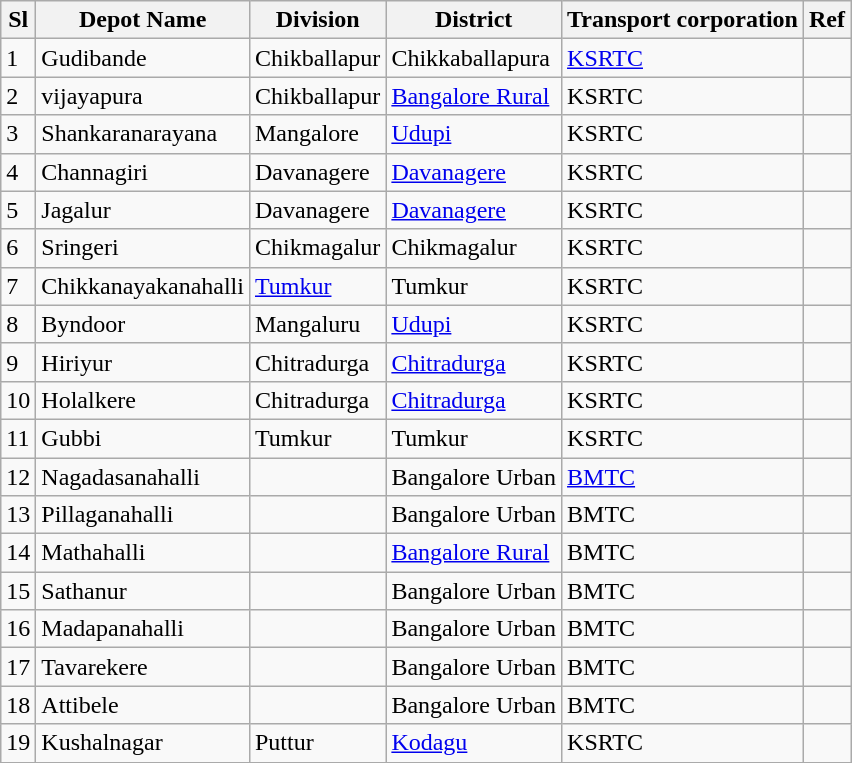<table class="wikitable sortable">
<tr>
<th>Sl</th>
<th>Depot Name</th>
<th>Division</th>
<th>District</th>
<th>Transport corporation</th>
<th>Ref</th>
</tr>
<tr>
<td>1</td>
<td>Gudibande</td>
<td>Chikballapur</td>
<td>Chikkaballapura</td>
<td><a href='#'>KSRTC</a></td>
<td></td>
</tr>
<tr>
<td>2</td>
<td>vijayapura</td>
<td>Chikballapur</td>
<td><a href='#'>Bangalore Rural</a></td>
<td>KSRTC</td>
<td></td>
</tr>
<tr>
<td>3</td>
<td>Shankaranarayana</td>
<td>Mangalore</td>
<td><a href='#'>Udupi</a></td>
<td>KSRTC</td>
<td></td>
</tr>
<tr>
<td>4</td>
<td>Channagiri</td>
<td>Davanagere</td>
<td><a href='#'>Davanagere</a></td>
<td>KSRTC</td>
<td></td>
</tr>
<tr>
<td>5</td>
<td>Jagalur</td>
<td>Davanagere</td>
<td><a href='#'>Davanagere</a></td>
<td>KSRTC</td>
<td></td>
</tr>
<tr>
<td>6</td>
<td>Sringeri</td>
<td>Chikmagalur</td>
<td>Chikmagalur</td>
<td>KSRTC</td>
<td></td>
</tr>
<tr>
<td>7</td>
<td>Chikkanayakanahalli</td>
<td><a href='#'>Tumkur</a></td>
<td>Tumkur</td>
<td>KSRTC</td>
<td></td>
</tr>
<tr>
<td>8</td>
<td>Byndoor</td>
<td>Mangaluru</td>
<td><a href='#'>Udupi</a></td>
<td>KSRTC</td>
<td></td>
</tr>
<tr>
<td>9</td>
<td>Hiriyur</td>
<td>Chitradurga</td>
<td><a href='#'>Chitradurga</a></td>
<td>KSRTC</td>
<td></td>
</tr>
<tr>
<td>10</td>
<td>Holalkere</td>
<td>Chitradurga</td>
<td><a href='#'>Chitradurga</a></td>
<td>KSRTC</td>
<td></td>
</tr>
<tr>
<td>11</td>
<td>Gubbi</td>
<td>Tumkur</td>
<td>Tumkur</td>
<td>KSRTC</td>
<td></td>
</tr>
<tr>
<td>12</td>
<td>Nagadasanahalli</td>
<td></td>
<td>Bangalore Urban</td>
<td><a href='#'>BMTC</a></td>
<td></td>
</tr>
<tr>
<td>13</td>
<td>Pillaganahalli</td>
<td></td>
<td>Bangalore Urban</td>
<td>BMTC</td>
<td></td>
</tr>
<tr>
<td>14</td>
<td>Mathahalli</td>
<td></td>
<td><a href='#'>Bangalore Rural</a></td>
<td>BMTC</td>
<td></td>
</tr>
<tr>
<td>15</td>
<td>Sathanur</td>
<td></td>
<td>Bangalore Urban</td>
<td>BMTC</td>
<td></td>
</tr>
<tr>
<td>16</td>
<td>Madapanahalli</td>
<td></td>
<td>Bangalore Urban</td>
<td>BMTC</td>
<td></td>
</tr>
<tr>
<td>17</td>
<td>Tavarekere</td>
<td></td>
<td>Bangalore Urban</td>
<td>BMTC</td>
<td></td>
</tr>
<tr>
<td>18</td>
<td>Attibele</td>
<td></td>
<td>Bangalore Urban</td>
<td>BMTC</td>
<td></td>
</tr>
<tr>
<td>19</td>
<td>Kushalnagar</td>
<td>Puttur</td>
<td><a href='#'>Kodagu</a></td>
<td>KSRTC</td>
</tr>
<tr>
</tr>
</table>
